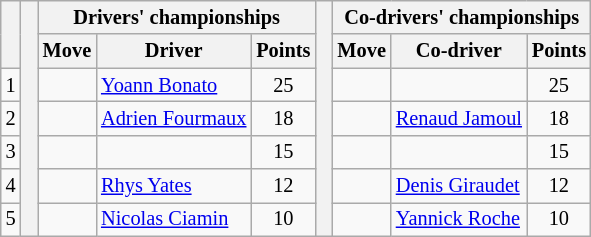<table class="wikitable" style="font-size:85%;">
<tr>
<th rowspan="2"></th>
<th rowspan="7" style="width:5px;"></th>
<th colspan="3">Drivers' championships</th>
<th rowspan="7" style="width:5px;"></th>
<th colspan="3">Co-drivers' championships</th>
</tr>
<tr>
<th>Move</th>
<th>Driver</th>
<th>Points</th>
<th>Move</th>
<th>Co-driver</th>
<th>Points</th>
</tr>
<tr>
<td align="center">1</td>
<td></td>
<td><a href='#'>Yoann Bonato</a></td>
<td align="center">25</td>
<td></td>
<td></td>
<td align="center">25</td>
</tr>
<tr>
<td align="center">2</td>
<td></td>
<td><a href='#'>Adrien Fourmaux</a></td>
<td align="center">18</td>
<td></td>
<td><a href='#'>Renaud Jamoul</a></td>
<td align="center">18</td>
</tr>
<tr>
<td align="center">3</td>
<td></td>
<td></td>
<td align="center">15</td>
<td></td>
<td></td>
<td align="center">15</td>
</tr>
<tr>
<td align="center">4</td>
<td></td>
<td><a href='#'>Rhys Yates</a></td>
<td align="center">12</td>
<td></td>
<td><a href='#'>Denis Giraudet</a></td>
<td align="center">12</td>
</tr>
<tr>
<td align="center">5</td>
<td></td>
<td><a href='#'>Nicolas Ciamin</a></td>
<td align="center">10</td>
<td></td>
<td><a href='#'>Yannick Roche</a></td>
<td align="center">10</td>
</tr>
</table>
